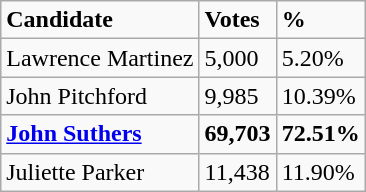<table class="wikitable">
<tr>
<td><strong>Candidate</strong></td>
<td><strong>Votes</strong></td>
<td><strong>%</strong></td>
</tr>
<tr>
<td>Lawrence Martinez</td>
<td>5,000</td>
<td>5.20%</td>
</tr>
<tr>
<td>John Pitchford</td>
<td>9,985</td>
<td>10.39%</td>
</tr>
<tr>
<td><strong><a href='#'>John Suthers</a></strong></td>
<td><strong>69,703</strong></td>
<td><strong>72.51%</strong></td>
</tr>
<tr>
<td>Juliette Parker</td>
<td>11,438</td>
<td>11.90%</td>
</tr>
</table>
